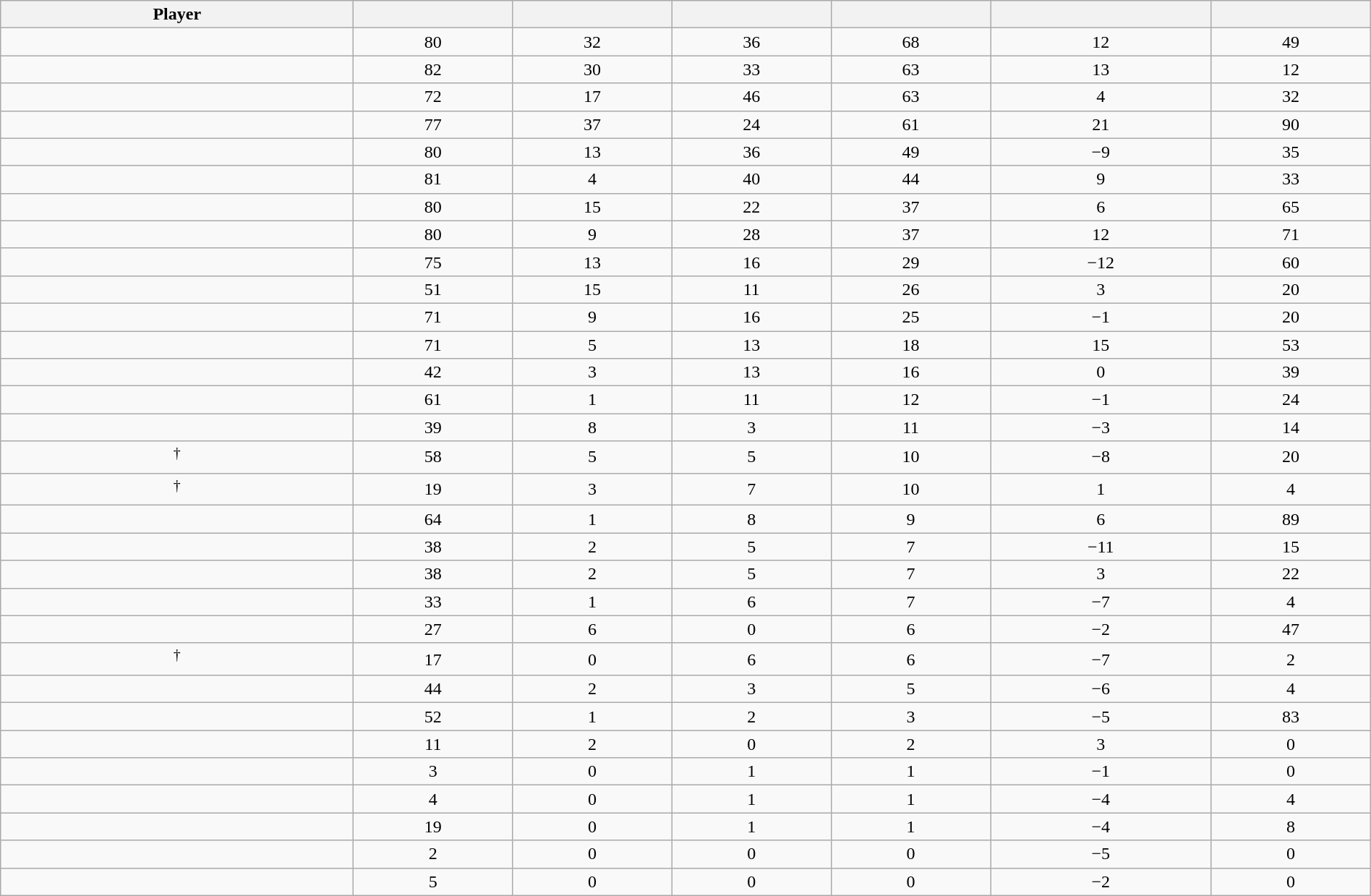<table class="wikitable sortable" style="width:100%; text-align:center;">
<tr>
<th>Player</th>
<th></th>
<th></th>
<th></th>
<th></th>
<th data-sort-type="number"></th>
<th></th>
</tr>
<tr>
<td></td>
<td>80</td>
<td>32</td>
<td>36</td>
<td>68</td>
<td>12</td>
<td>49</td>
</tr>
<tr>
<td></td>
<td>82</td>
<td>30</td>
<td>33</td>
<td>63</td>
<td>13</td>
<td>12</td>
</tr>
<tr>
<td></td>
<td>72</td>
<td>17</td>
<td>46</td>
<td>63</td>
<td>4</td>
<td>32</td>
</tr>
<tr>
<td></td>
<td>77</td>
<td>37</td>
<td>24</td>
<td>61</td>
<td>21</td>
<td>90</td>
</tr>
<tr>
<td></td>
<td>80</td>
<td>13</td>
<td>36</td>
<td>49</td>
<td>−9</td>
<td>35</td>
</tr>
<tr>
<td></td>
<td>81</td>
<td>4</td>
<td>40</td>
<td>44</td>
<td>9</td>
<td>33</td>
</tr>
<tr>
<td></td>
<td>80</td>
<td>15</td>
<td>22</td>
<td>37</td>
<td>6</td>
<td>65</td>
</tr>
<tr>
<td></td>
<td>80</td>
<td>9</td>
<td>28</td>
<td>37</td>
<td>12</td>
<td>71</td>
</tr>
<tr>
<td></td>
<td>75</td>
<td>13</td>
<td>16</td>
<td>29</td>
<td>−12</td>
<td>60</td>
</tr>
<tr>
<td></td>
<td>51</td>
<td>15</td>
<td>11</td>
<td>26</td>
<td>3</td>
<td>20</td>
</tr>
<tr>
<td></td>
<td>71</td>
<td>9</td>
<td>16</td>
<td>25</td>
<td>−1</td>
<td>20</td>
</tr>
<tr>
<td></td>
<td>71</td>
<td>5</td>
<td>13</td>
<td>18</td>
<td>15</td>
<td>53</td>
</tr>
<tr>
<td></td>
<td>42</td>
<td>3</td>
<td>13</td>
<td>16</td>
<td>0</td>
<td>39</td>
</tr>
<tr>
<td></td>
<td>61</td>
<td>1</td>
<td>11</td>
<td>12</td>
<td>−1</td>
<td>24</td>
</tr>
<tr>
<td></td>
<td>39</td>
<td>8</td>
<td>3</td>
<td>11</td>
<td>−3</td>
<td>14</td>
</tr>
<tr>
<td><sup>†</sup></td>
<td>58</td>
<td>5</td>
<td>5</td>
<td>10</td>
<td>−8</td>
<td>20</td>
</tr>
<tr>
<td><sup>†</sup></td>
<td>19</td>
<td>3</td>
<td>7</td>
<td>10</td>
<td>1</td>
<td>4</td>
</tr>
<tr>
<td></td>
<td>64</td>
<td>1</td>
<td>8</td>
<td>9</td>
<td>6</td>
<td>89</td>
</tr>
<tr>
<td></td>
<td>38</td>
<td>2</td>
<td>5</td>
<td>7</td>
<td>−11</td>
<td>15</td>
</tr>
<tr>
<td></td>
<td>38</td>
<td>2</td>
<td>5</td>
<td>7</td>
<td>3</td>
<td>22</td>
</tr>
<tr>
<td></td>
<td>33</td>
<td>1</td>
<td>6</td>
<td>7</td>
<td>−7</td>
<td>4</td>
</tr>
<tr>
<td></td>
<td>27</td>
<td>6</td>
<td>0</td>
<td>6</td>
<td>−2</td>
<td>47</td>
</tr>
<tr>
<td><sup>†</sup></td>
<td>17</td>
<td>0</td>
<td>6</td>
<td>6</td>
<td>−7</td>
<td>2</td>
</tr>
<tr>
<td></td>
<td>44</td>
<td>2</td>
<td>3</td>
<td>5</td>
<td>−6</td>
<td>4</td>
</tr>
<tr>
<td></td>
<td>52</td>
<td>1</td>
<td>2</td>
<td>3</td>
<td>−5</td>
<td>83</td>
</tr>
<tr>
<td></td>
<td>11</td>
<td>2</td>
<td>0</td>
<td>2</td>
<td>3</td>
<td>0</td>
</tr>
<tr>
<td></td>
<td>3</td>
<td>0</td>
<td>1</td>
<td>1</td>
<td>−1</td>
<td>0</td>
</tr>
<tr>
<td></td>
<td>4</td>
<td>0</td>
<td>1</td>
<td>1</td>
<td>−4</td>
<td>4</td>
</tr>
<tr>
<td></td>
<td>19</td>
<td>0</td>
<td>1</td>
<td>1</td>
<td>−4</td>
<td>8</td>
</tr>
<tr>
<td></td>
<td>2</td>
<td>0</td>
<td>0</td>
<td>0</td>
<td>−5</td>
<td>0</td>
</tr>
<tr>
<td></td>
<td>5</td>
<td>0</td>
<td>0</td>
<td>0</td>
<td>−2</td>
<td>0</td>
</tr>
</table>
